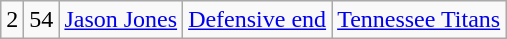<table class="wikitable" style="text-align:center">
<tr>
<td>2</td>
<td>54</td>
<td><a href='#'>Jason Jones</a></td>
<td><a href='#'>Defensive end</a></td>
<td><a href='#'>Tennessee Titans</a></td>
</tr>
</table>
